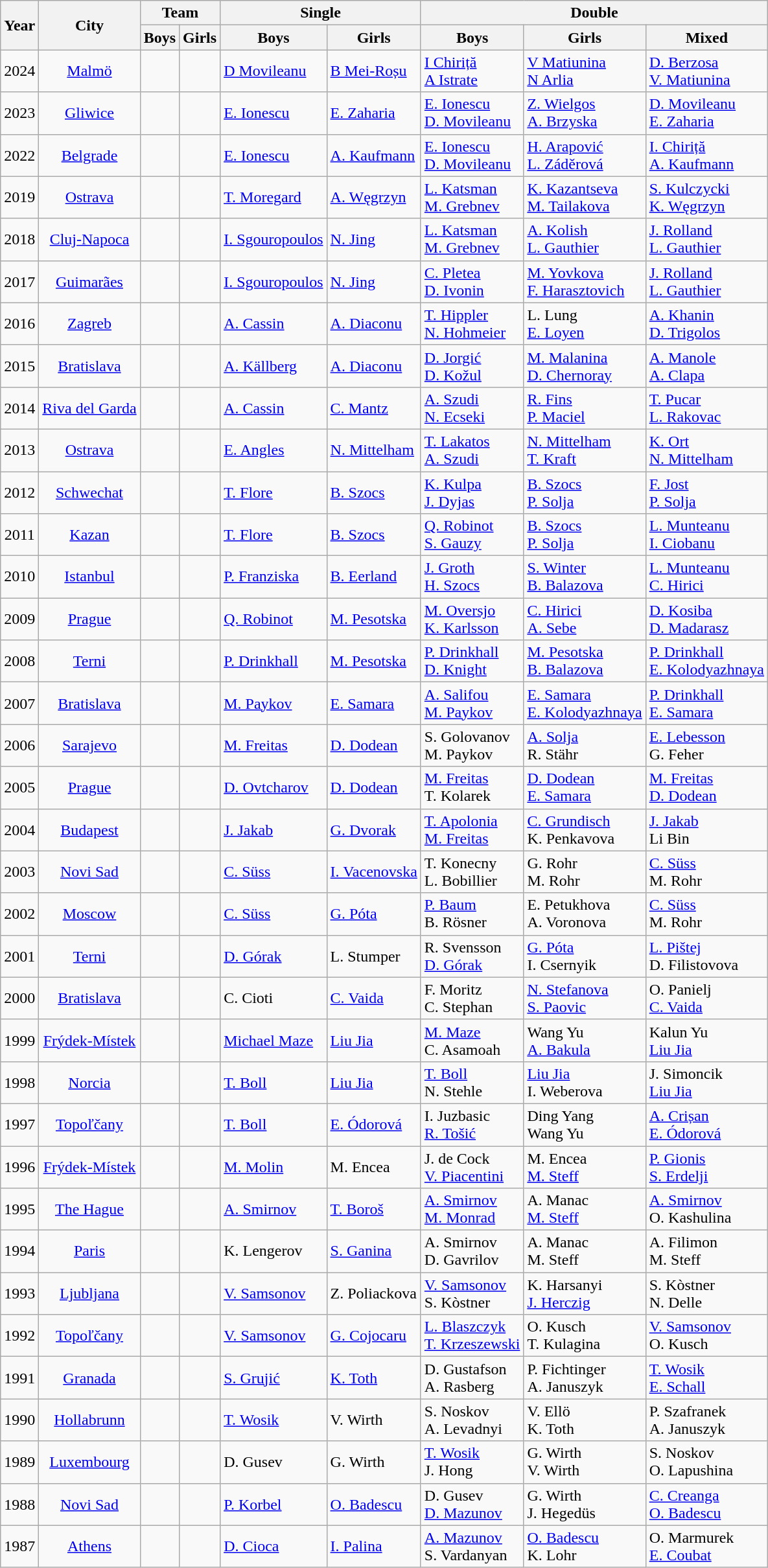<table class="wikitable" align="center">
<tr>
<th rowspan=2>Year</th>
<th rowspan=2>City</th>
<th colspan=2>Team</th>
<th colspan=2>Single</th>
<th colspan=3>Double</th>
</tr>
<tr>
<th align="center">Boys</th>
<th align="center">Girls</th>
<th align="center">Boys</th>
<th align="center">Girls</th>
<th align="center">Boys</th>
<th align="center">Girls</th>
<th align="center">Mixed</th>
</tr>
<tr>
<td align="center">2024</td>
<td align="center"><a href='#'>Malmö</a></td>
<td></td>
<td></td>
<td> <a href='#'>D Movileanu</a></td>
<td> <a href='#'>B Mei-Roșu</a></td>
<td> <a href='#'>I Chiriță</a><br> <a href='#'>A Istrate</a></td>
<td> <a href='#'>V Matiunina</a><br> <a href='#'>N Arlia</a></td>
<td> <a href='#'>D. Berzosa</a><br> <a href='#'>V. Matiunina</a></td>
</tr>
<tr>
<td align="center">2023</td>
<td align="center"><a href='#'>Gliwice</a></td>
<td></td>
<td></td>
<td> <a href='#'>E. Ionescu</a></td>
<td> <a href='#'>E. Zaharia</a></td>
<td> <a href='#'>E. Ionescu</a><br> <a href='#'>D. Movileanu</a></td>
<td> <a href='#'>Z. Wielgos</a><br> <a href='#'>A. Brzyska</a></td>
<td> <a href='#'>D. Movileanu</a><br> <a href='#'>E. Zaharia</a></td>
</tr>
<tr>
<td align="center">2022</td>
<td align="center"><a href='#'>Belgrade</a></td>
<td></td>
<td></td>
<td> <a href='#'>E. Ionescu</a></td>
<td> <a href='#'>A. Kaufmann</a></td>
<td> <a href='#'>E. Ionescu</a><br> <a href='#'>D. Movileanu</a></td>
<td> <a href='#'>H. Arapović</a><br> <a href='#'>L. Záděrová</a></td>
<td> <a href='#'>I. Chiriță</a><br> <a href='#'>A. Kaufmann</a></td>
</tr>
<tr>
<td align="center">2019</td>
<td align="center"><a href='#'>Ostrava</a></td>
<td></td>
<td></td>
<td> <a href='#'>T. Moregard</a></td>
<td> <a href='#'>A. Węgrzyn</a></td>
<td> <a href='#'>L. Katsman</a><br> <a href='#'>M. Grebnev</a></td>
<td> <a href='#'>K. Kazantseva</a><br> <a href='#'>M. Tailakova</a></td>
<td> <a href='#'>S. Kulczycki</a><br> <a href='#'>K. Węgrzyn</a></td>
</tr>
<tr>
<td align="center">2018</td>
<td align="center"><a href='#'>Cluj-Napoca</a></td>
<td></td>
<td></td>
<td> <a href='#'>I. Sgouropoulos</a></td>
<td> <a href='#'>N. Jing</a></td>
<td> <a href='#'>L. Katsman</a><br> <a href='#'>M. Grebnev</a></td>
<td> <a href='#'>A. Kolish</a><br> <a href='#'>L. Gauthier</a></td>
<td> <a href='#'>J. Rolland</a><br> <a href='#'>L. Gauthier</a></td>
</tr>
<tr>
<td align="center">2017</td>
<td align="center"><a href='#'>Guimarães</a></td>
<td></td>
<td></td>
<td> <a href='#'>I. Sgouropoulos</a></td>
<td> <a href='#'>N. Jing</a></td>
<td> <a href='#'>C. Pletea</a><br> <a href='#'>D. Ivonin</a></td>
<td> <a href='#'>M. Yovkova</a><br> <a href='#'>F. Harasztovich</a></td>
<td> <a href='#'>J. Rolland</a><br> <a href='#'>L. Gauthier</a></td>
</tr>
<tr>
<td align="center">2016</td>
<td align="center"><a href='#'>Zagreb</a></td>
<td></td>
<td></td>
<td> <a href='#'>A. Cassin</a></td>
<td> <a href='#'>A. Diaconu</a></td>
<td> <a href='#'>T. Hippler</a><br> <a href='#'>N. Hohmeier</a></td>
<td> L. Lung<br> <a href='#'>E. Loyen</a></td>
<td> <a href='#'>A. Khanin</a><br> <a href='#'>D. Trigolos</a></td>
</tr>
<tr>
<td align="center">2015</td>
<td align="center"><a href='#'>Bratislava</a></td>
<td></td>
<td></td>
<td> <a href='#'>A. Källberg</a></td>
<td> <a href='#'>A. Diaconu</a></td>
<td> <a href='#'>D. Jorgić</a><br> <a href='#'>D. Kožul</a></td>
<td> <a href='#'>M. Malanina</a><br> <a href='#'>D. Chernoray</a></td>
<td> <a href='#'>A. Manole</a><br> <a href='#'>A. Clapa</a></td>
</tr>
<tr>
<td align="center">2014</td>
<td align="center"><a href='#'>Riva del Garda</a></td>
<td></td>
<td></td>
<td> <a href='#'>A. Cassin</a></td>
<td> <a href='#'>C. Mantz</a></td>
<td> <a href='#'>A. Szudi</a><br> <a href='#'>N. Ecseki</a></td>
<td> <a href='#'>R. Fins</a><br> <a href='#'>P. Maciel</a></td>
<td> <a href='#'>T. Pucar</a><br> <a href='#'>L. Rakovac</a></td>
</tr>
<tr>
<td align="center">2013</td>
<td align="center"><a href='#'>Ostrava</a></td>
<td></td>
<td></td>
<td> <a href='#'>E. Angles</a></td>
<td> <a href='#'>N. Mittelham</a></td>
<td> <a href='#'>T. Lakatos</a><br> <a href='#'>A. Szudi</a></td>
<td> <a href='#'>N. Mittelham</a><br> <a href='#'>T. Kraft</a></td>
<td> <a href='#'>K. Ort</a><br> <a href='#'>N. Mittelham</a></td>
</tr>
<tr>
<td align="center">2012</td>
<td align="center"><a href='#'>Schwechat</a></td>
<td></td>
<td></td>
<td> <a href='#'>T. Flore</a></td>
<td> <a href='#'>B. Szocs</a></td>
<td> <a href='#'>K. Kulpa</a><br> <a href='#'>J. Dyjas</a></td>
<td> <a href='#'>B. Szocs</a><br> <a href='#'>P. Solja</a></td>
<td> <a href='#'>F. Jost</a><br> <a href='#'>P. Solja</a></td>
</tr>
<tr>
<td align="center">2011</td>
<td align="center"><a href='#'>Kazan</a></td>
<td></td>
<td></td>
<td> <a href='#'>T. Flore</a></td>
<td> <a href='#'>B. Szocs</a></td>
<td> <a href='#'>Q. Robinot</a><br> <a href='#'>S. Gauzy</a></td>
<td> <a href='#'>B. Szocs</a><br> <a href='#'>P. Solja</a></td>
<td> <a href='#'>L. Munteanu</a><br> <a href='#'>I. Ciobanu</a></td>
</tr>
<tr>
<td align="center">2010</td>
<td align="center"><a href='#'>Istanbul</a></td>
<td></td>
<td></td>
<td> <a href='#'>P. Franziska</a></td>
<td> <a href='#'>B. Eerland</a></td>
<td> <a href='#'>J. Groth</a><br> <a href='#'>H. Szocs</a></td>
<td> <a href='#'>S. Winter</a><br> <a href='#'>B. Balazova</a></td>
<td> <a href='#'>L. Munteanu</a><br> <a href='#'>C. Hirici</a></td>
</tr>
<tr>
<td align="center">2009</td>
<td align="center"><a href='#'>Prague</a></td>
<td></td>
<td></td>
<td> <a href='#'>Q. Robinot</a></td>
<td> <a href='#'>M. Pesotska</a></td>
<td> <a href='#'>M. Oversjo</a><br> <a href='#'>K. Karlsson</a></td>
<td> <a href='#'>C. Hirici</a><br> <a href='#'>A. Sebe</a></td>
<td> <a href='#'>D. Kosiba</a><br> <a href='#'>D. Madarasz</a></td>
</tr>
<tr>
<td align="center">2008</td>
<td align="center"><a href='#'>Terni</a></td>
<td></td>
<td></td>
<td> <a href='#'>P. Drinkhall</a></td>
<td> <a href='#'>M. Pesotska</a></td>
<td> <a href='#'>P. Drinkhall</a><br> <a href='#'>D. Knight</a></td>
<td> <a href='#'>M. Pesotska</a><br> <a href='#'>B. Balazova</a></td>
<td> <a href='#'>P. Drinkhall</a><br> <a href='#'>E. Kolodyazhnaya</a></td>
</tr>
<tr>
<td align="center">2007</td>
<td align="center"><a href='#'>Bratislava</a></td>
<td></td>
<td></td>
<td> <a href='#'>M. Paykov</a></td>
<td> <a href='#'>E. Samara</a></td>
<td>  <a href='#'>A. Salifou</a><br> <a href='#'>M. Paykov</a></td>
<td> <a href='#'>E. Samara</a><br> <a href='#'>E. Kolodyazhnaya</a></td>
<td> <a href='#'>P. Drinkhall</a><br> <a href='#'>E. Samara</a></td>
</tr>
<tr>
<td align="center">2006</td>
<td align="center"><a href='#'>Sarajevo</a></td>
<td></td>
<td></td>
<td> <a href='#'>M. Freitas</a></td>
<td> <a href='#'>D. Dodean</a></td>
<td>  S. Golovanov<br> M. Paykov</td>
<td> <a href='#'>A. Solja</a><br> R. Stähr</td>
<td> <a href='#'>E. Lebesson</a><br> G. Feher</td>
</tr>
<tr>
<td align="center">2005</td>
<td align="center"><a href='#'>Prague</a></td>
<td></td>
<td></td>
<td> <a href='#'>D. Ovtcharov</a></td>
<td> <a href='#'>D. Dodean</a></td>
<td> <a href='#'>M. Freitas</a><br> T. Kolarek</td>
<td> <a href='#'>D. Dodean</a><br> <a href='#'>E. Samara</a></td>
<td> <a href='#'>M. Freitas</a><br> <a href='#'>D. Dodean</a></td>
</tr>
<tr>
<td align="center">2004</td>
<td align="center"><a href='#'>Budapest</a></td>
<td></td>
<td></td>
<td> <a href='#'>J. Jakab</a></td>
<td> <a href='#'>G. Dvorak</a></td>
<td>  <a href='#'>T. Apolonia</a><br> <a href='#'>M. Freitas</a></td>
<td> <a href='#'>C. Grundisch</a><br> K. Penkavova</td>
<td> <a href='#'>J. Jakab</a><br> Li Bin</td>
</tr>
<tr>
<td align="center">2003</td>
<td align="center"><a href='#'>Novi Sad</a></td>
<td></td>
<td></td>
<td> <a href='#'>C. Süss</a></td>
<td> <a href='#'>I. Vacenovska</a></td>
<td>  T. Konecny<br> L. Bobillier</td>
<td> G. Rohr<br> M. Rohr</td>
<td> <a href='#'>C. Süss</a><br> M. Rohr</td>
</tr>
<tr>
<td align="center">2002</td>
<td align="center"><a href='#'>Moscow</a></td>
<td></td>
<td></td>
<td> <a href='#'>C. Süss</a></td>
<td> <a href='#'>G. Póta</a></td>
<td>  <a href='#'>P. Baum</a><br> B. Rösner</td>
<td> E. Petukhova<br> A. Voronova</td>
<td> <a href='#'>C. Süss</a><br> M. Rohr</td>
</tr>
<tr>
<td align="center">2001</td>
<td align="center"><a href='#'>Terni</a></td>
<td></td>
<td></td>
<td> <a href='#'>D. Górak</a></td>
<td> L. Stumper</td>
<td>  R. Svensson<br> <a href='#'>D. Górak</a></td>
<td> <a href='#'>G. Póta</a><br> I. Csernyik</td>
<td> <a href='#'>L. Pištej</a><br> D. Filistovova</td>
</tr>
<tr>
<td align="center">2000</td>
<td align="center"><a href='#'>Bratislava</a></td>
<td></td>
<td></td>
<td> C. Cioti</td>
<td> <a href='#'>C. Vaida</a></td>
<td>  F. Moritz<br> C. Stephan</td>
<td> <a href='#'>N. Stefanova</a><br> <a href='#'>S. Paovic</a></td>
<td> O. Panielj<br> <a href='#'>C. Vaida</a></td>
</tr>
<tr>
<td align="center">1999</td>
<td align="center"><a href='#'>Frýdek-Místek</a></td>
<td></td>
<td></td>
<td> <a href='#'>Michael Maze</a></td>
<td> <a href='#'>Liu Jia</a></td>
<td>  <a href='#'>M. Maze</a><br> C. Asamoah</td>
<td> Wang Yu<br> <a href='#'>A. Bakula</a></td>
<td> Kalun Yu<br> <a href='#'>Liu Jia</a></td>
</tr>
<tr>
<td align="center">1998</td>
<td align="center"><a href='#'>Norcia</a></td>
<td></td>
<td></td>
<td> <a href='#'>T. Boll</a></td>
<td> <a href='#'>Liu Jia</a></td>
<td>  <a href='#'>T. Boll</a><br> N. Stehle</td>
<td> <a href='#'>Liu Jia</a><br> I. Weberova</td>
<td> J. Simoncik<br> <a href='#'>Liu Jia</a></td>
</tr>
<tr>
<td align="center">1997</td>
<td align="center"><a href='#'>Topoľčany</a></td>
<td></td>
<td></td>
<td> <a href='#'>T. Boll</a></td>
<td> <a href='#'>E. Ódorová</a></td>
<td>  I. Juzbasic<br> <a href='#'>R. Tošić</a></td>
<td> Ding Yang<br> Wang Yu</td>
<td> <a href='#'>A. Crișan</a><br> <a href='#'>E. Ódorová</a></td>
</tr>
<tr>
<td align="center">1996</td>
<td align="center"><a href='#'>Frýdek-Místek</a></td>
<td></td>
<td></td>
<td> <a href='#'>M. Molin</a></td>
<td> M. Encea</td>
<td>  J. de Cock<br> <a href='#'>V. Piacentini</a></td>
<td> M. Encea<br> <a href='#'>M. Steff</a></td>
<td> <a href='#'>P. Gionis</a><br> <a href='#'>S. Erdelji</a></td>
</tr>
<tr>
<td align="center">1995</td>
<td align="center"><a href='#'>The Hague</a></td>
<td></td>
<td></td>
<td> <a href='#'>A. Smirnov</a></td>
<td> <a href='#'>T. Boroš</a></td>
<td>  <a href='#'>A. Smirnov</a><br> <a href='#'>M. Monrad</a></td>
<td> A. Manac<br> <a href='#'>M. Steff</a></td>
<td> <a href='#'>A. Smirnov</a><br> O. Kashulina</td>
</tr>
<tr>
<td align="center">1994</td>
<td align="center"><a href='#'>Paris</a></td>
<td></td>
<td></td>
<td> K. Lengerov</td>
<td> <a href='#'>S. Ganina</a></td>
<td>  A. Smirnov<br> D. Gavrilov</td>
<td> A. Manac<br> M. Steff</td>
<td> A. Filimon<br> M. Steff</td>
</tr>
<tr>
<td align="center">1993</td>
<td align="center"><a href='#'>Ljubljana</a></td>
<td></td>
<td></td>
<td> <a href='#'>V. Samsonov</a></td>
<td> Z. Poliackova</td>
<td>  <a href='#'>V. Samsonov</a><br> S. Kòstner</td>
<td> K. Harsanyi<br> <a href='#'>J. Herczig</a></td>
<td> S. Kòstner<br> N. Delle</td>
</tr>
<tr>
<td align="center">1992</td>
<td align="center"><a href='#'>Topoľčany</a></td>
<td></td>
<td></td>
<td> <a href='#'>V. Samsonov</a></td>
<td> <a href='#'>G. Cojocaru</a></td>
<td>  <a href='#'>L. Blaszczyk</a><br> <a href='#'>T. Krzeszewski</a></td>
<td> O. Kusch<br> T. Kulagina</td>
<td> <a href='#'>V. Samsonov</a><br> O. Kusch</td>
</tr>
<tr>
<td align="center">1991</td>
<td align="center"><a href='#'>Granada</a></td>
<td></td>
<td></td>
<td> <a href='#'>S. Grujić</a></td>
<td> <a href='#'>K. Toth</a></td>
<td>  D. Gustafson<br> A. Rasberg</td>
<td> P. Fichtinger<br> A. Januszyk</td>
<td> <a href='#'>T. Wosik</a><br> <a href='#'>E. Schall</a></td>
</tr>
<tr>
<td align="center">1990</td>
<td align="center"><a href='#'>Hollabrunn</a></td>
<td></td>
<td></td>
<td> <a href='#'>T. Wosik</a></td>
<td> V. Wirth</td>
<td>  S. Noskov<br> A. Levadnyi</td>
<td> V. Ellö<br> K. Toth</td>
<td> P. Szafranek<br> A. Januszyk</td>
</tr>
<tr>
<td align="center">1989</td>
<td align="center"><a href='#'>Luxembourg</a></td>
<td></td>
<td></td>
<td> D. Gusev</td>
<td> G. Wirth</td>
<td>  <a href='#'>T. Wosik</a><br> J. Hong</td>
<td> G. Wirth<br> V. Wirth</td>
<td> S. Noskov<br> O. Lapushina</td>
</tr>
<tr>
<td align="center">1988</td>
<td align="center"><a href='#'>Novi Sad</a></td>
<td></td>
<td></td>
<td> <a href='#'>P. Korbel</a></td>
<td> <a href='#'>O. Badescu</a></td>
<td>  D. Gusev<br> <a href='#'>D. Mazunov</a></td>
<td> G. Wirth<br> J. Hegedüs</td>
<td> <a href='#'>C. Creanga</a><br> <a href='#'>O. Badescu</a></td>
</tr>
<tr>
<td align="center">1987</td>
<td align="center"><a href='#'>Athens</a></td>
<td></td>
<td></td>
<td> <a href='#'>D. Cioca</a></td>
<td> <a href='#'>I. Palina</a></td>
<td>  <a href='#'>A. Mazunov</a><br> S. Vardanyan</td>
<td> <a href='#'>O. Badescu</a><br> K. Lohr</td>
<td> O. Marmurek<br> <a href='#'>E. Coubat</a></td>
</tr>
</table>
